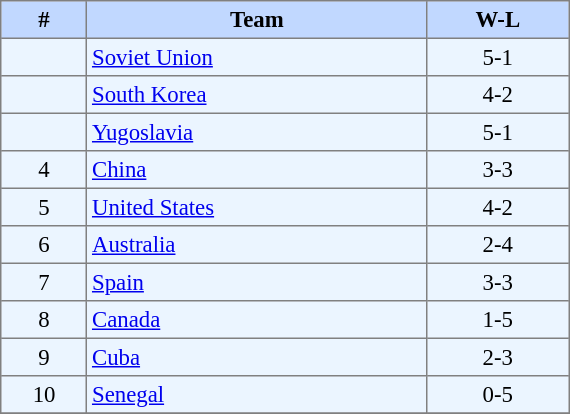<table bgcolor="#f7f8ff" cellpadding="3" cellspacing="0" border="1" width="30%" style="margin:0 auto;font-size: 95%; border: gray solid 1px; border-collapse: collapse;">
<tr bgcolor=#C1D8FF>
<th>#</th>
<th>Team</th>
<th>W-L</th>
</tr>
<tr align=left bgcolor=#EBF5FF>
<td align=center></td>
<td> <a href='#'>Soviet Union</a></td>
<td align=center>5-1</td>
</tr>
<tr align=left bgcolor=#EBF5FF>
<td align=center></td>
<td> <a href='#'>South Korea</a></td>
<td align=center>4-2</td>
</tr>
<tr align=left bgcolor=#EBF5FF>
<td align=center></td>
<td> <a href='#'>Yugoslavia</a></td>
<td align=center>5-1</td>
</tr>
<tr align=left bgcolor=#EBF5FF>
<td align=center>4</td>
<td> <a href='#'>China</a></td>
<td align=center>3-3</td>
</tr>
<tr align=left bgcolor=#EBF5FF>
<td align=center>5</td>
<td> <a href='#'>United States</a></td>
<td align=center>4-2</td>
</tr>
<tr align=left bgcolor=#EBF5FF>
<td align=center>6</td>
<td> <a href='#'>Australia</a></td>
<td align=center>2-4</td>
</tr>
<tr align=left bgcolor=#EBF5FF>
<td align=center>7</td>
<td> <a href='#'>Spain</a></td>
<td align=center>3-3</td>
</tr>
<tr align=left bgcolor=#EBF5FF>
<td align=center>8</td>
<td> <a href='#'>Canada</a></td>
<td align=center>1-5</td>
</tr>
<tr align=left bgcolor=#EBF5FF>
<td align=center>9</td>
<td> <a href='#'>Cuba</a></td>
<td align=center>2-3</td>
</tr>
<tr align=left bgcolor=#EBF5FF>
<td align=center>10</td>
<td> <a href='#'>Senegal</a></td>
<td align=center>0-5</td>
</tr>
<tr align=left bgcolor=#EBF5FF>
</tr>
</table>
